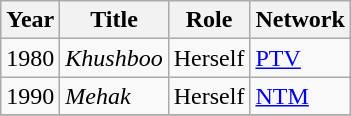<table class="wikitable sortable plainrowheaders">
<tr style="text-align:center;">
<th scope="col">Year</th>
<th scope="col">Title</th>
<th scope="col">Role</th>
<th scope="col">Network</th>
</tr>
<tr>
<td>1980</td>
<td><em>Khushboo</em></td>
<td>Herself</td>
<td><a href='#'>PTV</a></td>
</tr>
<tr>
<td>1990</td>
<td><em>Mehak</em></td>
<td>Herself</td>
<td><a href='#'>NTM</a></td>
</tr>
<tr>
</tr>
</table>
